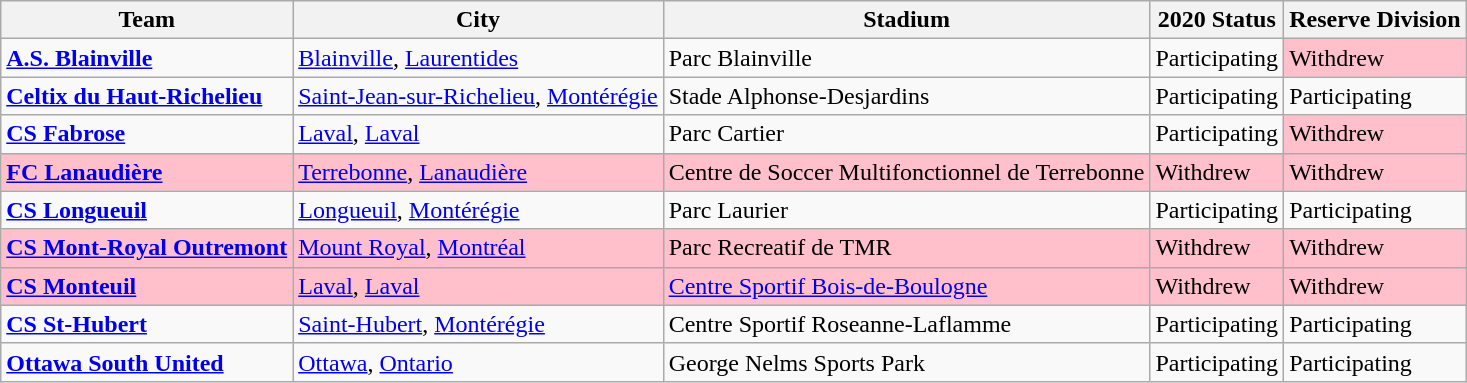<table class="wikitable" style="text-align:left">
<tr>
<th style="background:">Team</th>
<th style="background:">City</th>
<th style="background:">Stadium</th>
<th style="background:">2020 Status</th>
<th style="background:">Reserve Division</th>
</tr>
<tr>
<td><strong><a href='#'>A.S. Blainville</a></strong></td>
<td><a href='#'>Blainville</a>, <a href='#'>Laurentides</a></td>
<td>Parc Blainville</td>
<td>Participating</td>
<td style="background: pink;">Withdrew</td>
</tr>
<tr>
<td><strong><a href='#'>Celtix du Haut-Richelieu</a></strong></td>
<td><a href='#'>Saint-Jean-sur-Richelieu</a>, <a href='#'>Montérégie</a></td>
<td>Stade Alphonse-Desjardins</td>
<td>Participating</td>
<td>Participating</td>
</tr>
<tr>
<td><strong><a href='#'>CS Fabrose</a></strong></td>
<td><a href='#'>Laval</a>, <a href='#'>Laval</a></td>
<td>Parc Cartier</td>
<td>Participating</td>
<td style="background: pink;">Withdrew</td>
</tr>
<tr>
<td style="background: pink;"><strong><a href='#'>FC Lanaudière</a></strong></td>
<td style="background: pink;"><a href='#'>Terrebonne</a>, <a href='#'>Lanaudière</a></td>
<td style="background: pink;">Centre de Soccer Multifonctionnel de Terrebonne</td>
<td style="background: pink;">Withdrew</td>
<td style="background: pink;">Withdrew</td>
</tr>
<tr>
<td><strong><a href='#'>CS Longueuil</a></strong></td>
<td><a href='#'>Longueuil</a>, <a href='#'>Montérégie</a></td>
<td>Parc Laurier</td>
<td>Participating</td>
<td>Participating</td>
</tr>
<tr>
<td style="background: pink;"><strong><a href='#'>CS Mont-Royal Outremont</a></strong></td>
<td style="background: pink;"><a href='#'>Mount Royal</a>, <a href='#'>Montréal</a></td>
<td style="background: pink;">Parc Recreatif de TMR</td>
<td style="background: pink;">Withdrew</td>
<td style="background: pink;">Withdrew</td>
</tr>
<tr>
<td style="background: pink;"><strong><a href='#'>CS Monteuil</a></strong></td>
<td style="background: pink;"><a href='#'>Laval</a>, <a href='#'>Laval</a></td>
<td style="background: pink;"><a href='#'>Centre Sportif Bois-de-Boulogne</a></td>
<td style="background: pink;">Withdrew</td>
<td style="background: pink;">Withdrew</td>
</tr>
<tr>
<td><strong><a href='#'>CS St-Hubert</a></strong></td>
<td><a href='#'>Saint-Hubert</a>,  <a href='#'>Montérégie</a></td>
<td>Centre Sportif Roseanne-Laflamme</td>
<td>Participating</td>
<td>Participating</td>
</tr>
<tr>
<td><strong><a href='#'>Ottawa South United</a></strong></td>
<td><a href='#'>Ottawa</a>, <a href='#'>Ontario</a></td>
<td>George Nelms Sports Park</td>
<td>Participating</td>
<td>Participating</td>
</tr>
</table>
